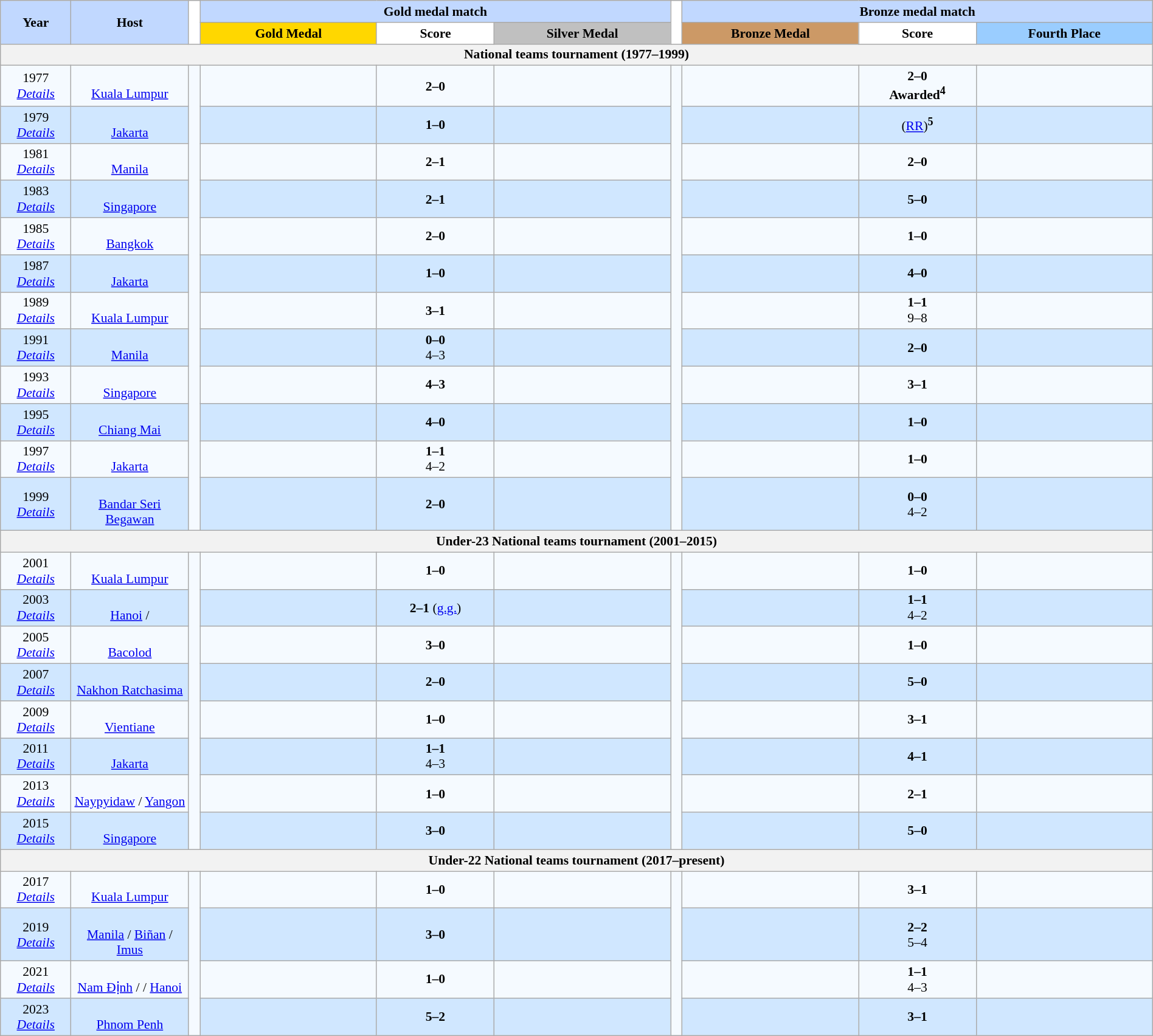<table class="wikitable" style="font-size:90%; text-align:center; width:100%;">
<tr>
<th rowspan=2 width=6% style="background:#C1D8FF;">Year</th>
<th rowspan=2 width=10% style="background:#C1D8FF;">Host</th>
<th rowspan="2" width="1%" style="background:#ffffff;"></th>
<th colspan=3 style="background:#C1D8FF;">Gold medal match</th>
<th rowspan="2" width="1%" style="background:#ffffff;"></th>
<th colspan=3 style="background:#C1D8FF;">Bronze medal match</th>
</tr>
<tr>
<th width=15% style="background:gold;">Gold Medal</th>
<th width=10% style="background:#ffffff;">Score</th>
<th width=15% style="background:silver;">Silver Medal</th>
<th width=15% style="background:#cc9966;">Bronze Medal</th>
<th width=10% style="background:#ffffff;">Score</th>
<th width=15% style="background:#9acdff;">Fourth Place</th>
</tr>
<tr>
<th colspan="10"><strong>National teams tournament (1977–1999)</strong></th>
</tr>
<tr style="background:#F5FAFF;">
<td>1977<br><em><a href='#'>Details</a></em></td>
<td> <br> <a href='#'>Kuala Lumpur</a></td>
<td rowspan="12"></td>
<td><strong></strong></td>
<td><strong>2–0</strong></td>
<td></td>
<td rowspan="12"></td>
<td></td>
<td><strong>2–0</strong><br><strong>Awarded</strong><sup><strong>4</strong></sup></td>
<td></td>
</tr>
<tr style="background:#D0E7FF;">
<td>1979<br><em><a href='#'>Details</a></em></td>
<td> <br> <a href='#'>Jakarta</a></td>
<td><strong></strong></td>
<td><strong>1–0</strong></td>
<td></td>
<td></td>
<td>(<a href='#'>RR</a>)<sup><strong>5</strong></sup></td>
<td></td>
</tr>
<tr style="background:#F5FAFF;">
<td>1981<br><em><a href='#'>Details</a></em></td>
<td> <br> <a href='#'>Manila</a></td>
<td><strong></strong></td>
<td><strong>2–1</strong></td>
<td></td>
<td></td>
<td><strong>2–0</strong></td>
<td></td>
</tr>
<tr style="background:#D0E7FF;">
<td>1983<br><em><a href='#'>Details</a></em></td>
<td> <br> <a href='#'>Singapore</a></td>
<td><strong></strong></td>
<td><strong>2–1</strong></td>
<td></td>
<td></td>
<td><strong>5–0</strong></td>
<td></td>
</tr>
<tr style="background:#F5FAFF;">
<td>1985<br><em><a href='#'>Details</a></em></td>
<td> <br> <a href='#'>Bangkok</a></td>
<td><strong></strong></td>
<td><strong>2–0</strong></td>
<td></td>
<td></td>
<td><strong>1–0</strong></td>
<td></td>
</tr>
<tr style="background:#D0E7FF;">
<td>1987<br><em><a href='#'>Details</a></em></td>
<td> <br> <a href='#'>Jakarta</a></td>
<td><strong></strong></td>
<td><strong>1–0</strong> </td>
<td></td>
<td></td>
<td><strong>4–0</strong></td>
<td></td>
</tr>
<tr style="background:#F5FAFF;">
<td>1989<br><em><a href='#'>Details</a></em></td>
<td> <br> <a href='#'>Kuala Lumpur</a></td>
<td><strong></strong></td>
<td><strong>3–1</strong></td>
<td></td>
<td></td>
<td><strong>1–1</strong> <br>9–8 </td>
<td></td>
</tr>
<tr style="background:#D0E7FF;">
<td>1991<br><em><a href='#'>Details</a></em></td>
<td> <br> <a href='#'>Manila</a></td>
<td><strong></strong></td>
<td><strong>0–0</strong> <br>4–3 </td>
<td></td>
<td></td>
<td><strong>2–0</strong></td>
<td></td>
</tr>
<tr style="background:#F5FAFF;">
<td>1993<br><em><a href='#'>Details</a></em></td>
<td> <br> <a href='#'>Singapore</a></td>
<td><strong></strong></td>
<td><strong>4–3</strong></td>
<td></td>
<td></td>
<td><strong>3–1</strong></td>
<td></td>
</tr>
<tr style="background:#D0E7FF;">
<td>1995<br><em><a href='#'>Details</a></em></td>
<td> <br> <a href='#'>Chiang Mai</a></td>
<td><strong></strong></td>
<td><strong>4–0</strong></td>
<td></td>
<td></td>
<td><strong>1–0</strong></td>
<td></td>
</tr>
<tr style="background:#F5FAFF;">
<td>1997<br><em><a href='#'>Details</a></em></td>
<td> <br> <a href='#'>Jakarta</a></td>
<td><strong></strong></td>
<td><strong>1–1</strong> <br>4–2 </td>
<td></td>
<td></td>
<td><strong>1–0</strong></td>
<td></td>
</tr>
<tr style="background:#D0E7FF;">
<td>1999<br><em><a href='#'>Details</a></em></td>
<td> <br> <a href='#'>Bandar Seri Begawan</a></td>
<td><strong></strong></td>
<td><strong>2–0</strong></td>
<td></td>
<td></td>
<td><strong>0–0</strong> <br>4–2 </td>
<td></td>
</tr>
<tr>
<th colspan="10"><strong>Under-23 National teams tournament (2001–2015)</strong></th>
</tr>
<tr style="background:#F5FAFF;">
<td>2001<br><em><a href='#'>Details</a></em></td>
<td> <br> <a href='#'>Kuala Lumpur</a></td>
<td rowspan="8"></td>
<td><strong></strong></td>
<td><strong>1–0</strong></td>
<td></td>
<td rowspan="8"></td>
<td></td>
<td><strong>1–0</strong></td>
<td></td>
</tr>
<tr style="background:#D0E7FF;">
<td>2003<br><em><a href='#'>Details</a></em></td>
<td> <br> <a href='#'>Hanoi</a> / </td>
<td><strong></strong></td>
<td><strong>2–1</strong> (<a href='#'>g.g.</a>)</td>
<td></td>
<td></td>
<td><strong>1–1</strong> <br>4–2 </td>
<td></td>
</tr>
<tr style="background:#F5FAFF;">
<td>2005<br><em><a href='#'>Details</a></em></td>
<td> <br> <a href='#'>Bacolod</a></td>
<td><strong></strong></td>
<td><strong>3–0</strong></td>
<td></td>
<td></td>
<td><strong>1–0</strong></td>
<td></td>
</tr>
<tr style="background:#D0E7FF;">
<td>2007<br><em><a href='#'>Details</a></em></td>
<td> <br> <a href='#'>Nakhon Ratchasima</a></td>
<td><strong></strong></td>
<td><strong>2–0</strong></td>
<td></td>
<td></td>
<td><strong>5–0</strong></td>
<td></td>
</tr>
<tr style="background:#F5FAFF;">
<td>2009<br><em><a href='#'>Details</a></em></td>
<td> <br> <a href='#'>Vientiane</a></td>
<td><strong></strong></td>
<td><strong>1–0</strong></td>
<td></td>
<td></td>
<td><strong>3–1</strong></td>
<td></td>
</tr>
<tr style="background:#D0E7FF;">
<td>2011<br><em><a href='#'>Details</a></em></td>
<td> <br> <a href='#'>Jakarta</a></td>
<td><strong></strong></td>
<td><strong>1–1</strong> <br>4–3 </td>
<td></td>
<td></td>
<td><strong>4–1</strong></td>
<td></td>
</tr>
<tr style="background:#F5FAFF;">
<td>2013<br><em><a href='#'>Details</a></em></td>
<td> <br> <a href='#'>Naypyidaw</a> / <a href='#'>Yangon</a></td>
<td><strong></strong></td>
<td><strong>1–0</strong></td>
<td></td>
<td></td>
<td><strong>2–1</strong></td>
<td></td>
</tr>
<tr style="background:#D0E7FF;">
<td>2015<br><em><a href='#'>Details</a></em></td>
<td> <br> <a href='#'>Singapore</a></td>
<td><strong></strong></td>
<td><strong>3–0</strong></td>
<td></td>
<td></td>
<td><strong>5–0</strong></td>
<td></td>
</tr>
<tr>
<th colspan="10"><strong>Under-22 National teams tournament (2017–present)</strong></th>
</tr>
<tr style="background:#F5FAFF;">
<td>2017<br><em><a href='#'>Details</a></em></td>
<td> <br> <a href='#'>Kuala Lumpur</a></td>
<td rowspan="4"></td>
<td><strong></strong></td>
<td><strong>1–0</strong></td>
<td></td>
<td rowspan="4"></td>
<td></td>
<td><strong>3–1</strong></td>
<td></td>
</tr>
<tr style="background:#D0E7FF;">
<td>2019<br><em><a href='#'>Details</a></em></td>
<td> <br> <a href='#'>Manila</a> / <a href='#'>Biñan</a> / <a href='#'>Imus</a></td>
<td><strong></strong></td>
<td><strong>3–0</strong></td>
<td></td>
<td></td>
<td><strong>2–2</strong> <br>5–4 </td>
<td></td>
</tr>
<tr style="background:#F5FAFF;">
<td>2021<br><em><a href='#'>Details</a></em></td>
<td> <br> <a href='#'>Nam Định</a> /  / <a href='#'>Hanoi</a></td>
<td><strong></strong></td>
<td><strong>1–0</strong></td>
<td></td>
<td></td>
<td><strong>1–1</strong> <br>4–3 </td>
<td></td>
</tr>
<tr style="background:#D0E7FF;">
<td>2023<br><em><a href='#'>Details</a></em></td>
<td> <br> <a href='#'>Phnom Penh</a></td>
<td><strong></strong></td>
<td><strong>5–2</strong> </td>
<td></td>
<td></td>
<td><strong>3–1</strong></td>
<td></td>
</tr>
</table>
